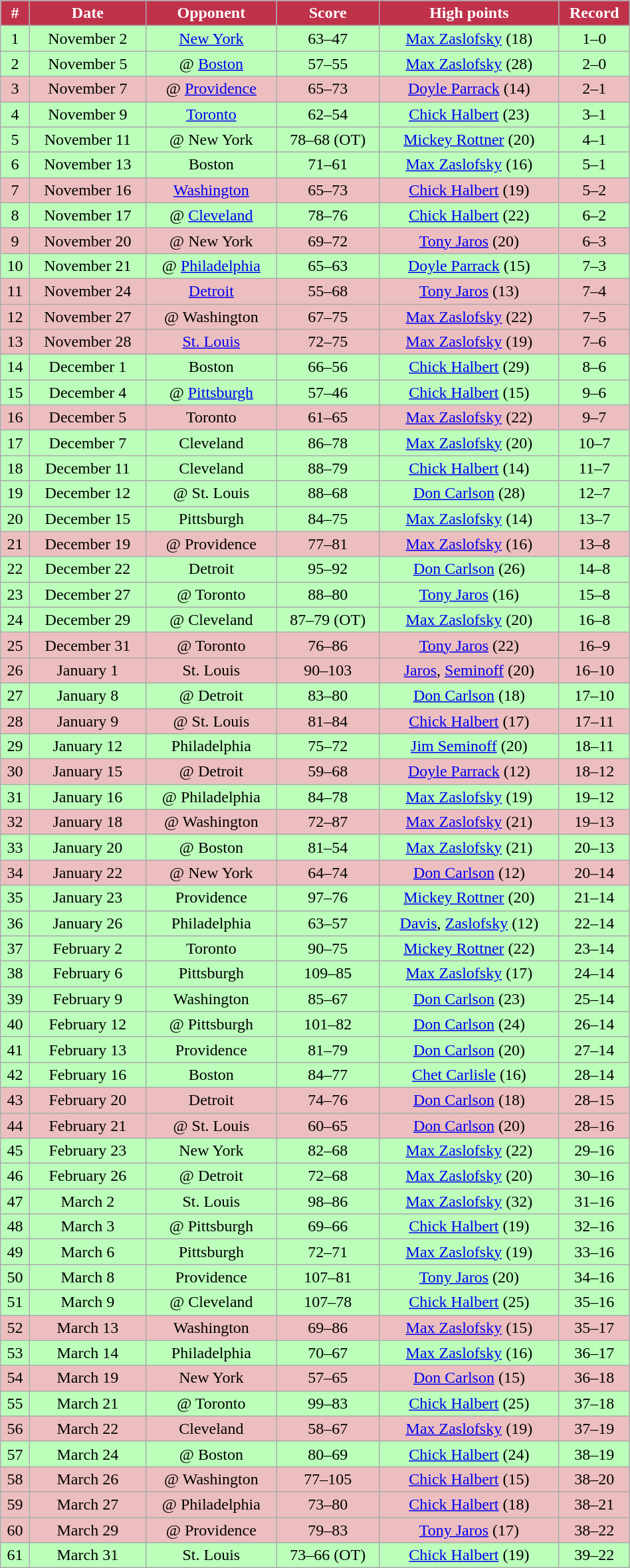<table class="wikitable" width="50%">
<tr align="center"  style="background:#c0314a;color:#FFFFFF;">
<td><strong>#</strong></td>
<td><strong>Date</strong></td>
<td><strong>Opponent</strong></td>
<td><strong>Score</strong></td>
<td><strong>High points</strong></td>
<td><strong>Record</strong></td>
</tr>
<tr align="center" bgcolor="#bbffbb">
<td>1</td>
<td>November 2</td>
<td><a href='#'>New York</a></td>
<td>63–47</td>
<td><a href='#'>Max Zaslofsky</a> (18)</td>
<td>1–0</td>
</tr>
<tr align="center" bgcolor="#bbffbb">
<td>2</td>
<td>November 5</td>
<td>@ <a href='#'>Boston</a></td>
<td>57–55</td>
<td><a href='#'>Max Zaslofsky</a> (28)</td>
<td>2–0</td>
</tr>
<tr align="center" bgcolor="#edbebf">
<td>3</td>
<td>November 7</td>
<td>@ <a href='#'>Providence</a></td>
<td>65–73</td>
<td><a href='#'>Doyle Parrack</a> (14)</td>
<td>2–1</td>
</tr>
<tr align="center" bgcolor="#bbffbb">
<td>4</td>
<td>November 9</td>
<td><a href='#'>Toronto</a></td>
<td>62–54</td>
<td><a href='#'>Chick Halbert</a> (23)</td>
<td>3–1</td>
</tr>
<tr align="center" bgcolor="#bbffbb">
<td>5</td>
<td>November 11</td>
<td>@ New York</td>
<td>78–68 (OT)</td>
<td><a href='#'>Mickey Rottner</a> (20)</td>
<td>4–1</td>
</tr>
<tr align="center" bgcolor="#bbffbb">
<td>6</td>
<td>November 13</td>
<td>Boston</td>
<td>71–61</td>
<td><a href='#'>Max Zaslofsky</a> (16)</td>
<td>5–1</td>
</tr>
<tr align="center" bgcolor="#edbebf">
<td>7</td>
<td>November 16</td>
<td><a href='#'>Washington</a></td>
<td>65–73</td>
<td><a href='#'>Chick Halbert</a> (19)</td>
<td>5–2</td>
</tr>
<tr align="center" bgcolor="#bbffbb">
<td>8</td>
<td>November 17</td>
<td>@ <a href='#'>Cleveland</a></td>
<td>78–76</td>
<td><a href='#'>Chick Halbert</a> (22)</td>
<td>6–2</td>
</tr>
<tr align="center" bgcolor="#edbebf">
<td>9</td>
<td>November 20</td>
<td>@ New York</td>
<td>69–72</td>
<td><a href='#'>Tony Jaros</a> (20)</td>
<td>6–3</td>
</tr>
<tr align="center" bgcolor="#bbffbb">
<td>10</td>
<td>November 21</td>
<td>@ <a href='#'>Philadelphia</a></td>
<td>65–63</td>
<td><a href='#'>Doyle Parrack</a> (15)</td>
<td>7–3</td>
</tr>
<tr align="center" bgcolor="#edbebf">
<td>11</td>
<td>November 24</td>
<td><a href='#'>Detroit</a></td>
<td>55–68</td>
<td><a href='#'>Tony Jaros</a> (13)</td>
<td>7–4</td>
</tr>
<tr align="center" bgcolor="#edbebf">
<td>12</td>
<td>November 27</td>
<td>@ Washington</td>
<td>67–75</td>
<td><a href='#'>Max Zaslofsky</a> (22)</td>
<td>7–5</td>
</tr>
<tr align="center" bgcolor="#edbebf">
<td>13</td>
<td>November 28</td>
<td><a href='#'>St. Louis</a></td>
<td>72–75</td>
<td><a href='#'>Max Zaslofsky</a> (19)</td>
<td>7–6</td>
</tr>
<tr align="center" bgcolor="#bbffbb">
<td>14</td>
<td>December 1</td>
<td>Boston</td>
<td>66–56</td>
<td><a href='#'>Chick Halbert</a> (29)</td>
<td>8–6</td>
</tr>
<tr align="center" bgcolor="#bbffbb">
<td>15</td>
<td>December 4</td>
<td>@ <a href='#'>Pittsburgh</a></td>
<td>57–46</td>
<td><a href='#'>Chick Halbert</a> (15)</td>
<td>9–6</td>
</tr>
<tr align="center" bgcolor="#edbebf">
<td>16</td>
<td>December 5</td>
<td>Toronto</td>
<td>61–65</td>
<td><a href='#'>Max Zaslofsky</a> (22)</td>
<td>9–7</td>
</tr>
<tr align="center" bgcolor="#bbffbb">
<td>17</td>
<td>December 7</td>
<td>Cleveland</td>
<td>86–78</td>
<td><a href='#'>Max Zaslofsky</a> (20)</td>
<td>10–7</td>
</tr>
<tr align="center" bgcolor="#bbffbb">
<td>18</td>
<td>December 11</td>
<td>Cleveland</td>
<td>88–79</td>
<td><a href='#'>Chick Halbert</a> (14)</td>
<td>11–7</td>
</tr>
<tr align="center" bgcolor="#bbffbb">
<td>19</td>
<td>December 12</td>
<td>@ St. Louis</td>
<td>88–68</td>
<td><a href='#'>Don Carlson</a> (28)</td>
<td>12–7</td>
</tr>
<tr align="center" bgcolor="#bbffbb">
<td>20</td>
<td>December 15</td>
<td>Pittsburgh</td>
<td>84–75</td>
<td><a href='#'>Max Zaslofsky</a> (14)</td>
<td>13–7</td>
</tr>
<tr align="center" bgcolor="#edbebf">
<td>21</td>
<td>December 19</td>
<td>@ Providence</td>
<td>77–81</td>
<td><a href='#'>Max Zaslofsky</a> (16)</td>
<td>13–8</td>
</tr>
<tr align="center" bgcolor="#bbffbb">
<td>22</td>
<td>December 22</td>
<td>Detroit</td>
<td>95–92</td>
<td><a href='#'>Don Carlson</a> (26)</td>
<td>14–8</td>
</tr>
<tr align="center" bgcolor="#bbffbb">
<td>23</td>
<td>December 27</td>
<td>@ Toronto</td>
<td>88–80</td>
<td><a href='#'>Tony Jaros</a> (16)</td>
<td>15–8</td>
</tr>
<tr align="center" bgcolor="#bbffbb">
<td>24</td>
<td>December 29</td>
<td>@ Cleveland</td>
<td>87–79 (OT)</td>
<td><a href='#'>Max Zaslofsky</a> (20)</td>
<td>16–8</td>
</tr>
<tr align="center" bgcolor="#edbebf">
<td>25</td>
<td>December 31</td>
<td>@ Toronto</td>
<td>76–86</td>
<td><a href='#'>Tony Jaros</a> (22)</td>
<td>16–9</td>
</tr>
<tr align="center" bgcolor="#edbebf">
<td>26</td>
<td>January 1</td>
<td>St. Louis</td>
<td>90–103</td>
<td><a href='#'>Jaros</a>, <a href='#'>Seminoff</a> (20)</td>
<td>16–10</td>
</tr>
<tr align="center" bgcolor="#bbffbb">
<td>27</td>
<td>January 8</td>
<td>@ Detroit</td>
<td>83–80</td>
<td><a href='#'>Don Carlson</a> (18)</td>
<td>17–10</td>
</tr>
<tr align="center" bgcolor="#edbebf">
<td>28</td>
<td>January 9</td>
<td>@ St. Louis</td>
<td>81–84</td>
<td><a href='#'>Chick Halbert</a> (17)</td>
<td>17–11</td>
</tr>
<tr align="center" bgcolor="#bbffbb">
<td>29</td>
<td>January 12</td>
<td>Philadelphia</td>
<td>75–72</td>
<td><a href='#'>Jim Seminoff</a> (20)</td>
<td>18–11</td>
</tr>
<tr align="center" bgcolor="#edbebf">
<td>30</td>
<td>January 15</td>
<td>@ Detroit</td>
<td>59–68</td>
<td><a href='#'>Doyle Parrack</a> (12)</td>
<td>18–12</td>
</tr>
<tr align="center" bgcolor="#bbffbb">
<td>31</td>
<td>January 16</td>
<td>@ Philadelphia</td>
<td>84–78</td>
<td><a href='#'>Max Zaslofsky</a> (19)</td>
<td>19–12</td>
</tr>
<tr align="center" bgcolor="#edbebf">
<td>32</td>
<td>January 18</td>
<td>@ Washington</td>
<td>72–87</td>
<td><a href='#'>Max Zaslofsky</a> (21)</td>
<td>19–13</td>
</tr>
<tr align="center" bgcolor="#bbffbb">
<td>33</td>
<td>January 20</td>
<td>@ Boston</td>
<td>81–54</td>
<td><a href='#'>Max Zaslofsky</a> (21)</td>
<td>20–13</td>
</tr>
<tr align="center" bgcolor="#edbebf">
<td>34</td>
<td>January 22</td>
<td>@ New York</td>
<td>64–74</td>
<td><a href='#'>Don Carlson</a> (12)</td>
<td>20–14</td>
</tr>
<tr align="center" bgcolor="#bbffbb">
<td>35</td>
<td>January 23</td>
<td>Providence</td>
<td>97–76</td>
<td><a href='#'>Mickey Rottner</a> (20)</td>
<td>21–14</td>
</tr>
<tr align="center" bgcolor="#bbffbb">
<td>36</td>
<td>January 26</td>
<td>Philadelphia</td>
<td>63–57</td>
<td><a href='#'>Davis</a>, <a href='#'>Zaslofsky</a> (12)</td>
<td>22–14</td>
</tr>
<tr align="center" bgcolor="#bbffbb">
<td>37</td>
<td>February 2</td>
<td>Toronto</td>
<td>90–75</td>
<td><a href='#'>Mickey Rottner</a> (22)</td>
<td>23–14</td>
</tr>
<tr align="center" bgcolor="#bbffbb">
<td>38</td>
<td>February 6</td>
<td>Pittsburgh</td>
<td>109–85</td>
<td><a href='#'>Max Zaslofsky</a> (17)</td>
<td>24–14</td>
</tr>
<tr align="center" bgcolor="#bbffbb">
<td>39</td>
<td>February 9</td>
<td>Washington</td>
<td>85–67</td>
<td><a href='#'>Don Carlson</a> (23)</td>
<td>25–14</td>
</tr>
<tr align="center" bgcolor="#bbffbb">
<td>40</td>
<td>February 12</td>
<td>@ Pittsburgh</td>
<td>101–82</td>
<td><a href='#'>Don Carlson</a> (24)</td>
<td>26–14</td>
</tr>
<tr align="center" bgcolor="#bbffbb">
<td>41</td>
<td>February 13</td>
<td>Providence</td>
<td>81–79</td>
<td><a href='#'>Don Carlson</a> (20)</td>
<td>27–14</td>
</tr>
<tr align="center" bgcolor="#bbffbb">
<td>42</td>
<td>February 16</td>
<td>Boston</td>
<td>84–77</td>
<td><a href='#'>Chet Carlisle</a> (16)</td>
<td>28–14</td>
</tr>
<tr align="center" bgcolor="#edbebf">
<td>43</td>
<td>February 20</td>
<td>Detroit</td>
<td>74–76</td>
<td><a href='#'>Don Carlson</a> (18)</td>
<td>28–15</td>
</tr>
<tr align="center" bgcolor="#edbebf">
<td>44</td>
<td>February 21</td>
<td>@ St. Louis</td>
<td>60–65</td>
<td><a href='#'>Don Carlson</a> (20)</td>
<td>28–16</td>
</tr>
<tr align="center" bgcolor="#bbffbb">
<td>45</td>
<td>February 23</td>
<td>New York</td>
<td>82–68</td>
<td><a href='#'>Max Zaslofsky</a> (22)</td>
<td>29–16</td>
</tr>
<tr align="center" bgcolor="#bbffbb">
<td>46</td>
<td>February 26</td>
<td>@ Detroit</td>
<td>72–68</td>
<td><a href='#'>Max Zaslofsky</a> (20)</td>
<td>30–16</td>
</tr>
<tr align="center" bgcolor="#bbffbb">
<td>47</td>
<td>March 2</td>
<td>St. Louis</td>
<td>98–86</td>
<td><a href='#'>Max Zaslofsky</a> (32)</td>
<td>31–16</td>
</tr>
<tr align="center" bgcolor="#bbffbb">
<td>48</td>
<td>March 3</td>
<td>@ Pittsburgh</td>
<td>69–66</td>
<td><a href='#'>Chick Halbert</a> (19)</td>
<td>32–16</td>
</tr>
<tr align="center" bgcolor="#bbffbb">
<td>49</td>
<td>March 6</td>
<td>Pittsburgh</td>
<td>72–71</td>
<td><a href='#'>Max Zaslofsky</a> (19)</td>
<td>33–16</td>
</tr>
<tr align="center" bgcolor="#bbffbb">
<td>50</td>
<td>March 8</td>
<td>Providence</td>
<td>107–81</td>
<td><a href='#'>Tony Jaros</a> (20)</td>
<td>34–16</td>
</tr>
<tr align="center" bgcolor="#bbffbb">
<td>51</td>
<td>March 9</td>
<td>@ Cleveland</td>
<td>107–78</td>
<td><a href='#'>Chick Halbert</a> (25)</td>
<td>35–16</td>
</tr>
<tr align="center" bgcolor="#edbebf">
<td>52</td>
<td>March 13</td>
<td>Washington</td>
<td>69–86</td>
<td><a href='#'>Max Zaslofsky</a> (15)</td>
<td>35–17</td>
</tr>
<tr align="center" bgcolor="#bbffbb">
<td>53</td>
<td>March 14</td>
<td>Philadelphia</td>
<td>70–67</td>
<td><a href='#'>Max Zaslofsky</a> (16)</td>
<td>36–17</td>
</tr>
<tr align="center" bgcolor="#edbebf">
<td>54</td>
<td>March 19</td>
<td>New York</td>
<td>57–65</td>
<td><a href='#'>Don Carlson</a> (15)</td>
<td>36–18</td>
</tr>
<tr align="center" bgcolor="#bbffbb">
<td>55</td>
<td>March 21</td>
<td>@ Toronto</td>
<td>99–83</td>
<td><a href='#'>Chick Halbert</a> (25)</td>
<td>37–18</td>
</tr>
<tr align="center" bgcolor="#edbebf">
<td>56</td>
<td>March 22</td>
<td>Cleveland</td>
<td>58–67</td>
<td><a href='#'>Max Zaslofsky</a> (19)</td>
<td>37–19</td>
</tr>
<tr align="center" bgcolor="#bbffbb">
<td>57</td>
<td>March 24</td>
<td>@ Boston</td>
<td>80–69</td>
<td><a href='#'>Chick Halbert</a> (24)</td>
<td>38–19</td>
</tr>
<tr align="center" bgcolor="#edbebf">
<td>58</td>
<td>March 26</td>
<td>@ Washington</td>
<td>77–105</td>
<td><a href='#'>Chick Halbert</a> (15)</td>
<td>38–20</td>
</tr>
<tr align="center" bgcolor="#edbebf">
<td>59</td>
<td>March 27</td>
<td>@ Philadelphia</td>
<td>73–80</td>
<td><a href='#'>Chick Halbert</a> (18)</td>
<td>38–21</td>
</tr>
<tr align="center" bgcolor="#edbebf">
<td>60</td>
<td>March 29</td>
<td>@ Providence</td>
<td>79–83</td>
<td><a href='#'>Tony Jaros</a> (17)</td>
<td>38–22</td>
</tr>
<tr align="center" bgcolor="#bbffbb">
<td>61</td>
<td>March 31</td>
<td>St. Louis</td>
<td>73–66 (OT)</td>
<td><a href='#'>Chick Halbert</a> (19)</td>
<td>39–22</td>
</tr>
</table>
